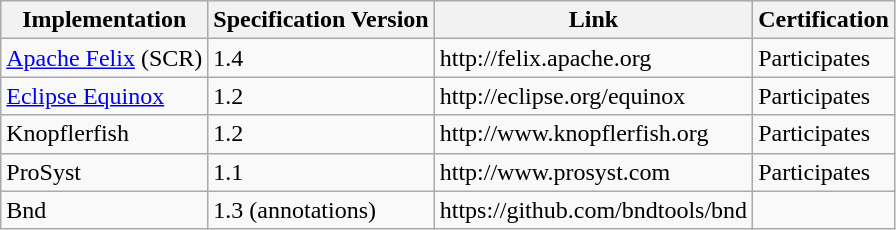<table class="wikitable sortable">
<tr>
<th>Implementation</th>
<th>Specification Version</th>
<th>Link</th>
<th>Certification</th>
</tr>
<tr>
<td><a href='#'>Apache Felix</a> (SCR)</td>
<td>1.4</td>
<td>http://felix.apache.org</td>
<td>Participates</td>
</tr>
<tr>
<td><a href='#'>Eclipse Equinox</a></td>
<td>1.2 </td>
<td>http://eclipse.org/equinox</td>
<td>Participates</td>
</tr>
<tr>
<td>Knopflerfish</td>
<td>1.2</td>
<td>http://www.knopflerfish.org</td>
<td>Participates</td>
</tr>
<tr>
<td>ProSyst</td>
<td>1.1</td>
<td>http://www.prosyst.com</td>
<td>Participates</td>
</tr>
<tr>
<td>Bnd</td>
<td>1.3 (annotations)</td>
<td>https://github.com/bndtools/bnd</td>
<td></td>
</tr>
</table>
